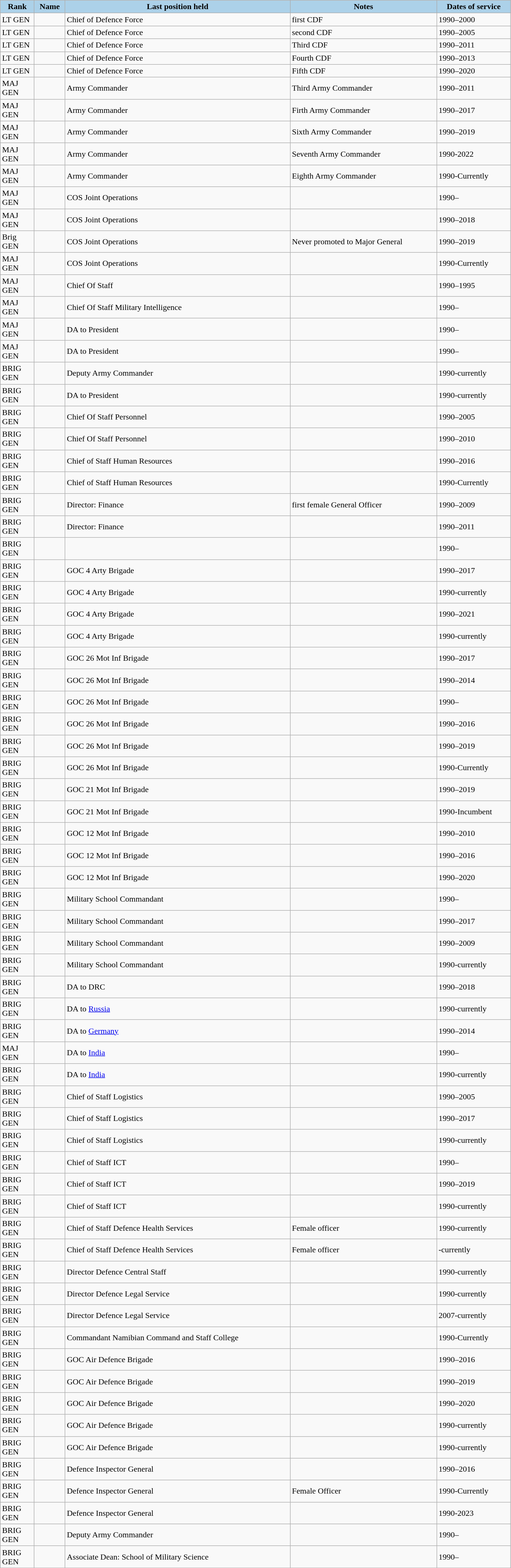<table class="wikitable sortable" style="width:80%;">
<tr>
<th style="width:60px; background:#acd1e9;">Rank</th>
<th style="background:#acd1e9;">Name</th>
<th style="background:#acd1e9;">Last position held</th>
<th style="background:#acd1e9;">Notes</th>
<th style="background:#acd1e9;">Dates of service</th>
</tr>
<tr>
<td>LT GEN</td>
<td></td>
<td>Chief of Defence Force</td>
<td>first CDF</td>
<td>1990–2000</td>
</tr>
<tr>
<td>LT GEN</td>
<td></td>
<td>Chief of Defence Force</td>
<td>second CDF</td>
<td>1990–2005</td>
</tr>
<tr>
<td>LT GEN</td>
<td></td>
<td>Chief of Defence Force</td>
<td>Third CDF</td>
<td>1990–2011</td>
</tr>
<tr>
<td>LT GEN</td>
<td></td>
<td>Chief of Defence Force</td>
<td>Fourth CDF</td>
<td>1990–2013</td>
</tr>
<tr>
<td>LT GEN</td>
<td></td>
<td>Chief of Defence Force</td>
<td>Fifth CDF</td>
<td>1990–2020</td>
</tr>
<tr>
<td>MAJ GEN</td>
<td></td>
<td>Army Commander</td>
<td>Third Army Commander</td>
<td>1990–2011</td>
</tr>
<tr>
<td>MAJ GEN</td>
<td></td>
<td>Army Commander</td>
<td>Firth Army Commander</td>
<td>1990–2017</td>
</tr>
<tr>
<td>MAJ GEN</td>
<td></td>
<td>Army Commander</td>
<td>Sixth Army Commander</td>
<td>1990–2019</td>
</tr>
<tr>
<td>MAJ GEN</td>
<td></td>
<td>Army Commander</td>
<td>Seventh Army Commander</td>
<td>1990-2022</td>
</tr>
<tr>
<td>MAJ GEN</td>
<td></td>
<td>Army Commander</td>
<td>Eighth Army Commander</td>
<td>1990-Currently</td>
</tr>
<tr>
<td>MAJ GEN</td>
<td></td>
<td>COS Joint Operations</td>
<td></td>
<td>1990–</td>
</tr>
<tr>
<td>MAJ GEN</td>
<td></td>
<td>COS Joint Operations</td>
<td></td>
<td>1990–2018</td>
</tr>
<tr>
<td>Brig GEN</td>
<td></td>
<td>COS Joint Operations</td>
<td>Never promoted to Major General</td>
<td>1990–2019</td>
</tr>
<tr>
<td>MAJ GEN</td>
<td></td>
<td>COS Joint Operations</td>
<td></td>
<td>1990-Currently</td>
</tr>
<tr>
<td>MAJ GEN</td>
<td></td>
<td>Chief Of Staff</td>
<td></td>
<td>1990–1995</td>
</tr>
<tr>
<td>MAJ GEN</td>
<td></td>
<td>Chief Of Staff Military Intelligence</td>
<td></td>
<td>1990–</td>
</tr>
<tr>
<td>MAJ GEN</td>
<td></td>
<td>DA to President</td>
<td></td>
<td>1990–</td>
</tr>
<tr>
<td>MAJ GEN</td>
<td></td>
<td>DA to President</td>
<td></td>
<td>1990–</td>
</tr>
<tr>
<td>BRIG GEN</td>
<td></td>
<td>Deputy Army Commander</td>
<td></td>
<td>1990-currently</td>
</tr>
<tr>
<td>BRIG GEN</td>
<td></td>
<td>DA to President</td>
<td></td>
<td>1990-currently</td>
</tr>
<tr>
<td>BRIG GEN</td>
<td></td>
<td>Chief Of Staff Personnel</td>
<td></td>
<td>1990–2005</td>
</tr>
<tr>
<td>BRIG GEN</td>
<td></td>
<td>Chief Of Staff Personnel</td>
<td></td>
<td>1990–2010</td>
</tr>
<tr>
<td>BRIG GEN</td>
<td></td>
<td>Chief of Staff Human Resources</td>
<td></td>
<td>1990–2016</td>
</tr>
<tr>
<td>BRIG GEN</td>
<td></td>
<td>Chief of Staff Human Resources</td>
<td></td>
<td>1990-Currently</td>
</tr>
<tr>
<td>BRIG GEN</td>
<td></td>
<td>Director: Finance</td>
<td>first female General Officer</td>
<td>1990–2009</td>
</tr>
<tr>
<td>BRIG GEN</td>
<td></td>
<td>Director: Finance</td>
<td></td>
<td>1990–2011</td>
</tr>
<tr>
<td>BRIG GEN</td>
<td></td>
<td></td>
<td></td>
<td>1990–</td>
</tr>
<tr>
<td>BRIG GEN</td>
<td></td>
<td>GOC 4 Arty Brigade</td>
<td></td>
<td>1990–2017</td>
</tr>
<tr>
<td>BRIG GEN</td>
<td></td>
<td>GOC 4 Arty Brigade</td>
<td></td>
<td>1990-currently</td>
</tr>
<tr>
<td>BRIG GEN</td>
<td></td>
<td>GOC 4 Arty Brigade</td>
<td></td>
<td>1990–2021</td>
</tr>
<tr>
<td>BRIG GEN</td>
<td></td>
<td>GOC 4 Arty Brigade</td>
<td></td>
<td>1990-currently</td>
</tr>
<tr>
<td>BRIG GEN</td>
<td></td>
<td>GOC 26 Mot Inf Brigade</td>
<td></td>
<td>1990–2017</td>
</tr>
<tr>
<td>BRIG GEN</td>
<td></td>
<td>GOC 26 Mot Inf Brigade</td>
<td></td>
<td>1990–2014</td>
</tr>
<tr>
<td>BRIG GEN</td>
<td></td>
<td>GOC 26 Mot Inf Brigade</td>
<td></td>
<td>1990–</td>
</tr>
<tr>
<td>BRIG GEN</td>
<td></td>
<td>GOC 26 Mot Inf Brigade</td>
<td></td>
<td>1990–2016</td>
</tr>
<tr>
<td>BRIG GEN</td>
<td></td>
<td>GOC 26 Mot Inf Brigade</td>
<td></td>
<td>1990–2019</td>
</tr>
<tr>
<td>BRIG GEN</td>
<td></td>
<td>GOC 26 Mot Inf Brigade</td>
<td></td>
<td>1990-Currently</td>
</tr>
<tr>
<td>BRIG GEN</td>
<td></td>
<td>GOC 21 Mot Inf Brigade</td>
<td></td>
<td>1990–2019</td>
</tr>
<tr>
<td>BRIG GEN</td>
<td></td>
<td>GOC 21 Mot Inf Brigade</td>
<td></td>
<td>1990-Incumbent</td>
</tr>
<tr>
<td>BRIG GEN</td>
<td></td>
<td>GOC 12 Mot Inf Brigade</td>
<td></td>
<td>1990–2010</td>
</tr>
<tr>
<td>BRIG GEN</td>
<td></td>
<td>GOC 12 Mot Inf Brigade</td>
<td></td>
<td>1990–2016</td>
</tr>
<tr>
<td>BRIG GEN</td>
<td></td>
<td>GOC 12 Mot Inf Brigade</td>
<td></td>
<td>1990–2020</td>
</tr>
<tr>
<td>BRIG GEN</td>
<td></td>
<td>Military School Commandant</td>
<td></td>
<td>1990–</td>
</tr>
<tr>
<td>BRIG GEN</td>
<td></td>
<td>Military School Commandant</td>
<td></td>
<td>1990–2017</td>
</tr>
<tr>
<td>BRIG GEN</td>
<td></td>
<td>Military School Commandant</td>
<td></td>
<td>1990–2009</td>
</tr>
<tr>
<td>BRIG GEN</td>
<td></td>
<td>Military School Commandant</td>
<td></td>
<td>1990-currently</td>
</tr>
<tr>
<td>BRIG GEN</td>
<td></td>
<td>DA to DRC</td>
<td></td>
<td>1990–2018</td>
</tr>
<tr>
<td>BRIG GEN</td>
<td></td>
<td>DA to <a href='#'>Russia</a></td>
<td></td>
<td>1990-currently</td>
</tr>
<tr>
<td>BRIG GEN</td>
<td></td>
<td>DA to <a href='#'>Germany</a></td>
<td></td>
<td>1990–2014</td>
</tr>
<tr>
<td>MAJ GEN</td>
<td></td>
<td>DA to <a href='#'>India</a></td>
<td></td>
<td>1990–</td>
</tr>
<tr>
<td>BRIG GEN</td>
<td></td>
<td>DA to <a href='#'>India</a></td>
<td></td>
<td>1990-currently</td>
</tr>
<tr>
<td>BRIG GEN</td>
<td></td>
<td>Chief of Staff Logistics</td>
<td></td>
<td>1990–2005</td>
</tr>
<tr>
<td>BRIG GEN</td>
<td></td>
<td>Chief of Staff Logistics</td>
<td></td>
<td>1990–2017</td>
</tr>
<tr>
<td>BRIG GEN</td>
<td></td>
<td>Chief of Staff Logistics</td>
<td></td>
<td>1990-currently</td>
</tr>
<tr>
<td>BRIG GEN</td>
<td></td>
<td>Chief of Staff ICT</td>
<td></td>
<td>1990–</td>
</tr>
<tr>
<td>BRIG GEN</td>
<td></td>
<td>Chief of Staff ICT</td>
<td></td>
<td>1990–2019</td>
</tr>
<tr>
<td>BRIG GEN</td>
<td></td>
<td>Chief of Staff ICT</td>
<td></td>
<td>1990-currently</td>
</tr>
<tr>
<td>BRIG GEN</td>
<td></td>
<td>Chief of Staff Defence Health Services</td>
<td>Female officer</td>
<td>1990-currently</td>
</tr>
<tr>
<td>BRIG GEN</td>
<td></td>
<td>Chief of Staff Defence Health Services</td>
<td>Female officer</td>
<td>-currently</td>
</tr>
<tr>
<td>BRIG GEN</td>
<td></td>
<td>Director Defence Central Staff</td>
<td></td>
<td>1990-currently</td>
</tr>
<tr>
<td>BRIG GEN</td>
<td></td>
<td>Director Defence Legal Service</td>
<td></td>
<td>1990-currently</td>
</tr>
<tr>
<td>BRIG GEN</td>
<td></td>
<td Youngest female General Officer at age 37>Director Defence Legal Service</td>
<td></td>
<td>2007-currently</td>
</tr>
<tr>
<td>BRIG GEN</td>
<td></td>
<td>Commandant Namibian Command and Staff College</td>
<td></td>
<td>1990-Currently</td>
</tr>
<tr>
<td>BRIG GEN</td>
<td></td>
<td>GOC Air Defence Brigade</td>
<td></td>
<td>1990–2016</td>
</tr>
<tr>
<td>BRIG GEN</td>
<td></td>
<td>GOC Air Defence Brigade</td>
<td></td>
<td>1990–2019</td>
</tr>
<tr>
<td>BRIG GEN</td>
<td></td>
<td>GOC Air Defence Brigade</td>
<td></td>
<td>1990–2020</td>
</tr>
<tr>
<td>BRIG GEN</td>
<td></td>
<td>GOC Air Defence Brigade</td>
<td></td>
<td>1990-currently</td>
</tr>
<tr>
<td>BRIG GEN</td>
<td></td>
<td>GOC Air Defence Brigade</td>
<td></td>
<td>1990-currently</td>
</tr>
<tr>
<td>BRIG GEN</td>
<td></td>
<td>Defence Inspector General</td>
<td></td>
<td>1990–2016</td>
</tr>
<tr>
<td>BRIG GEN</td>
<td></td>
<td>Defence Inspector General</td>
<td>Female Officer</td>
<td>1990-Currently</td>
</tr>
<tr>
<td>BRIG GEN</td>
<td></td>
<td>Defence Inspector General</td>
<td></td>
<td>1990-2023</td>
</tr>
<tr>
<td>BRIG GEN</td>
<td></td>
<td>Deputy Army Commander</td>
<td></td>
<td>1990–</td>
</tr>
<tr>
<td>BRIG GEN</td>
<td></td>
<td>Associate Dean: School of Military Science</td>
<td></td>
<td>1990–</td>
</tr>
</table>
